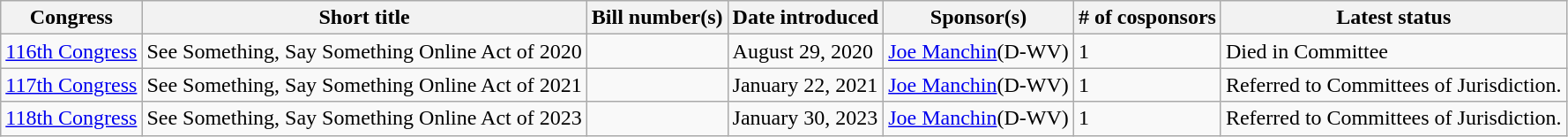<table class="wikitable">
<tr>
<th>Congress</th>
<th>Short title</th>
<th>Bill number(s)</th>
<th>Date introduced</th>
<th>Sponsor(s)</th>
<th># of cosponsors</th>
<th>Latest status</th>
</tr>
<tr>
<td><a href='#'>116th Congress</a></td>
<td>See Something, Say Something Online Act of 2020</td>
<td></td>
<td>August 29, 2020</td>
<td><a href='#'>Joe Manchin</a>(D-WV)</td>
<td>1</td>
<td>Died in Committee</td>
</tr>
<tr>
<td><a href='#'>117th Congress</a></td>
<td>See Something, Say Something Online Act of 2021</td>
<td></td>
<td>January 22, 2021</td>
<td><a href='#'>Joe Manchin</a>(D-WV)</td>
<td>1</td>
<td>Referred to Committees of Jurisdiction.</td>
</tr>
<tr>
<td><a href='#'>118th Congress</a></td>
<td>See Something, Say Something Online Act of 2023</td>
<td></td>
<td>January 30, 2023</td>
<td><a href='#'>Joe Manchin</a>(D-WV)</td>
<td>1</td>
<td>Referred to Committees of Jurisdiction.</td>
</tr>
</table>
